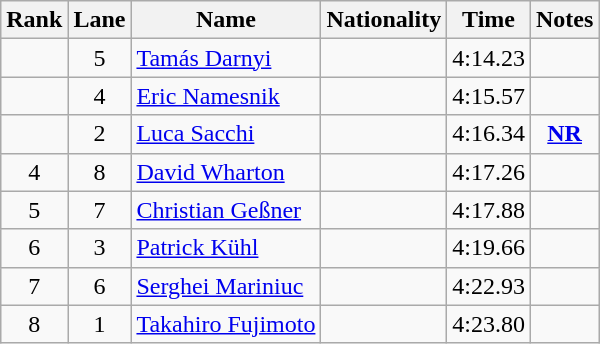<table class="wikitable sortable" style="text-align:center">
<tr>
<th>Rank</th>
<th>Lane</th>
<th>Name</th>
<th>Nationality</th>
<th>Time</th>
<th>Notes</th>
</tr>
<tr>
<td></td>
<td>5</td>
<td align=left><a href='#'>Tamás Darnyi</a></td>
<td align=left></td>
<td>4:14.23</td>
<td></td>
</tr>
<tr>
<td></td>
<td>4</td>
<td align=left><a href='#'>Eric Namesnik</a></td>
<td align=left></td>
<td>4:15.57</td>
<td></td>
</tr>
<tr>
<td></td>
<td>2</td>
<td align=left><a href='#'>Luca Sacchi</a></td>
<td align=left></td>
<td>4:16.34</td>
<td><strong><a href='#'>NR</a></strong></td>
</tr>
<tr>
<td>4</td>
<td>8</td>
<td align=left><a href='#'>David Wharton</a></td>
<td align=left></td>
<td>4:17.26</td>
<td></td>
</tr>
<tr>
<td>5</td>
<td>7</td>
<td align=left><a href='#'>Christian Geßner</a></td>
<td align=left></td>
<td>4:17.88</td>
<td></td>
</tr>
<tr>
<td>6</td>
<td>3</td>
<td align=left><a href='#'>Patrick Kühl</a></td>
<td align=left></td>
<td>4:19.66</td>
<td></td>
</tr>
<tr>
<td>7</td>
<td>6</td>
<td align=left><a href='#'>Serghei Mariniuc</a></td>
<td align=left></td>
<td>4:22.93</td>
<td></td>
</tr>
<tr>
<td>8</td>
<td>1</td>
<td align=left><a href='#'>Takahiro Fujimoto</a></td>
<td align=left></td>
<td>4:23.80</td>
<td></td>
</tr>
</table>
